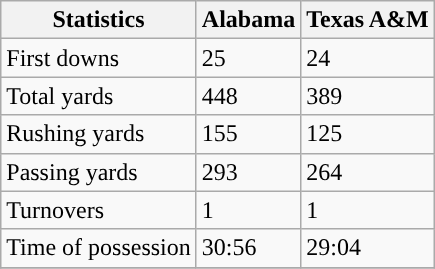<table class="wikitable" style="float: left;">
<tr>
<th>Statistics</th>
<th>Alabama</th>
<th>Texas A&M</th>
</tr>
<tr>
<td>First downs</td>
<td>25</td>
<td>24</td>
</tr>
<tr>
<td>Total yards</td>
<td>448</td>
<td>389</td>
</tr>
<tr>
<td>Rushing yards</td>
<td>155</td>
<td>125</td>
</tr>
<tr>
<td>Passing yards</td>
<td>293</td>
<td>264</td>
</tr>
<tr>
<td>Turnovers</td>
<td>1</td>
<td>1</td>
</tr>
<tr>
<td>Time of possession</td>
<td>30:56</td>
<td>29:04</td>
</tr>
<tr>
</tr>
</table>
